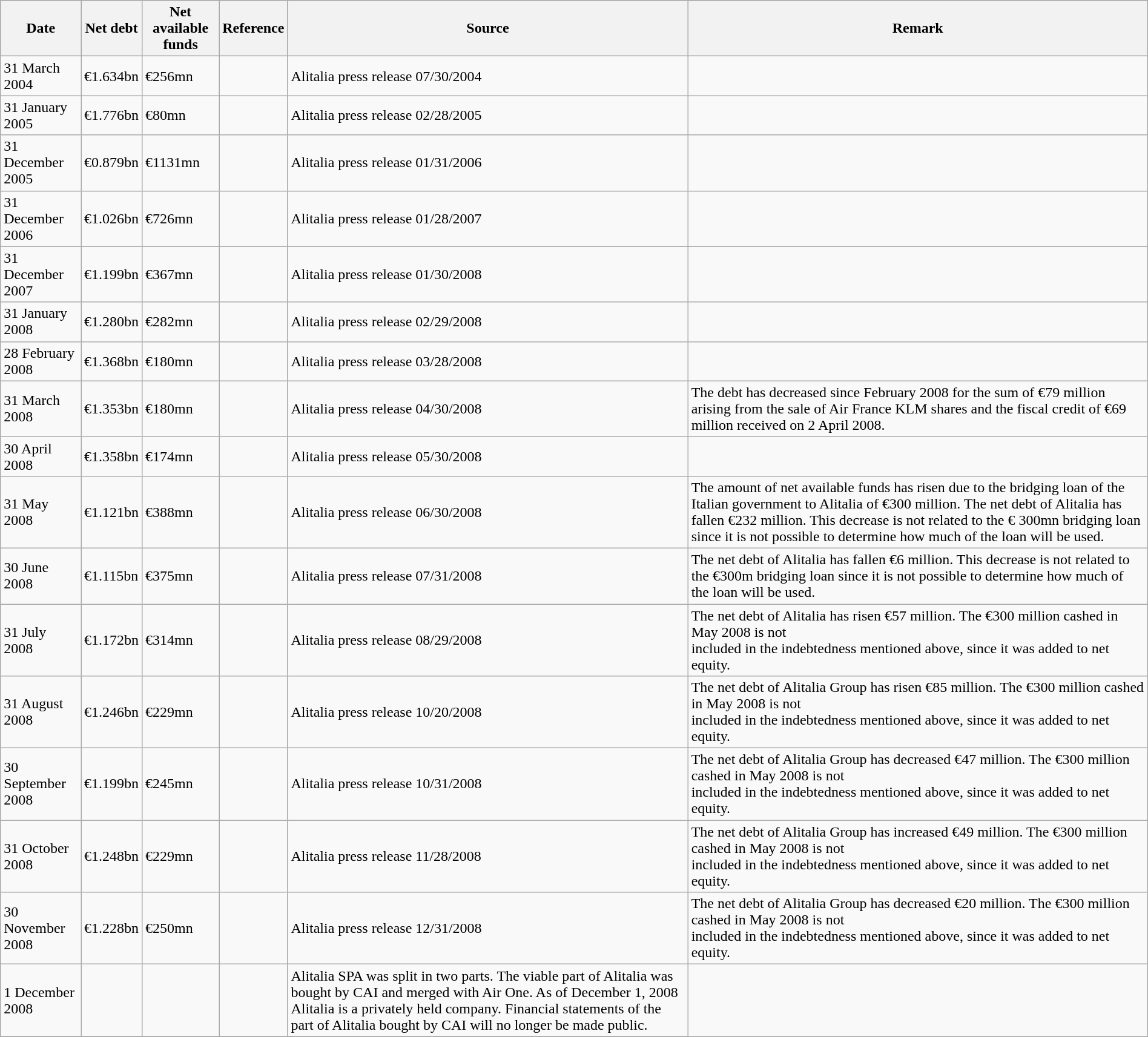<table class="wikitable" style="margin:1em auto;">
<tr bgcolor=lightblue>
<th>Date</th>
<th>Net debt</th>
<th>Net available funds</th>
<th>Reference</th>
<th>Source</th>
<th>Remark</th>
</tr>
<tr>
<td>31 March 2004</td>
<td>€1.634bn</td>
<td>€256mn</td>
<td></td>
<td>Alitalia press release 07/30/2004</td>
<td></td>
</tr>
<tr>
<td>31 January 2005</td>
<td>€1.776bn</td>
<td>€80mn</td>
<td></td>
<td>Alitalia press release 02/28/2005</td>
<td></td>
</tr>
<tr>
<td>31 December 2005</td>
<td>€0.879bn</td>
<td>€1131mn</td>
<td></td>
<td>Alitalia press release 01/31/2006</td>
<td></td>
</tr>
<tr>
<td>31 December 2006</td>
<td>€1.026bn</td>
<td>€726mn</td>
<td></td>
<td>Alitalia press release 01/28/2007</td>
<td></td>
</tr>
<tr>
<td>31 December 2007</td>
<td>€1.199bn</td>
<td>€367mn</td>
<td></td>
<td>Alitalia press release 01/30/2008</td>
<td></td>
</tr>
<tr>
<td>31 January 2008</td>
<td>€1.280bn</td>
<td>€282mn</td>
<td></td>
<td>Alitalia press release 02/29/2008</td>
<td></td>
</tr>
<tr>
<td>28 February 2008</td>
<td>€1.368bn</td>
<td>€180mn</td>
<td></td>
<td>Alitalia press release 03/28/2008</td>
<td></td>
</tr>
<tr>
<td>31 March 2008</td>
<td>€1.353bn</td>
<td>€180mn</td>
<td></td>
<td>Alitalia press release 04/30/2008</td>
<td>The debt has decreased since February 2008 for the sum of €79 million arising from the sale of Air France KLM shares and the fiscal credit of €69 million received on 2 April 2008.</td>
</tr>
<tr>
<td>30 April 2008</td>
<td>€1.358bn</td>
<td>€174mn</td>
<td></td>
<td>Alitalia press release 05/30/2008</td>
<td></td>
</tr>
<tr>
<td>31 May 2008</td>
<td>€1.121bn</td>
<td>€388mn</td>
<td></td>
<td>Alitalia press release 06/30/2008</td>
<td>The amount of net available funds has risen due to the bridging loan of the Italian government to Alitalia of €300 million. The net debt of Alitalia has fallen €232 million. This decrease is not related to the € 300mn bridging loan since it is not possible to determine how much of the loan will be used.</td>
</tr>
<tr>
<td>30 June 2008</td>
<td>€1.115bn</td>
<td>€375mn</td>
<td></td>
<td>Alitalia press release 07/31/2008</td>
<td>The net debt of Alitalia has fallen €6 million. This decrease is not related to the €300m bridging loan since it is not possible to determine how much of the loan will be used.</td>
</tr>
<tr>
<td>31 July 2008</td>
<td>€1.172bn</td>
<td>€314mn</td>
<td></td>
<td>Alitalia press release 08/29/2008</td>
<td>The net debt of Alitalia has risen €57 million. The €300 million cashed in May 2008 is not<br>included in the indebtedness mentioned above, since it was added to net equity.</td>
</tr>
<tr>
<td>31 August 2008</td>
<td>€1.246bn</td>
<td>€229mn</td>
<td></td>
<td>Alitalia press release 10/20/2008</td>
<td>The net debt of Alitalia Group has risen €85 million. The €300 million cashed in May 2008 is not<br>included in the indebtedness mentioned above, since it was added to net equity.</td>
</tr>
<tr>
<td>30 September 2008</td>
<td>€1.199bn</td>
<td>€245mn</td>
<td></td>
<td>Alitalia press release 10/31/2008</td>
<td>The net debt of Alitalia Group has decreased €47 million. The €300 million cashed in May 2008 is not<br>included in the indebtedness mentioned above, since it was added to net equity.</td>
</tr>
<tr>
<td>31 October 2008</td>
<td>€1.248bn</td>
<td>€229mn</td>
<td></td>
<td>Alitalia press release 11/28/2008</td>
<td>The net debt of Alitalia Group has increased €49 million. The €300 million cashed in May 2008 is not<br>included in the indebtedness mentioned above, since it was added to net equity.</td>
</tr>
<tr>
<td>30 November 2008</td>
<td>€1.228bn</td>
<td>€250mn</td>
<td></td>
<td>Alitalia press release 12/31/2008</td>
<td>The net debt of Alitalia Group has decreased €20 million. The €300 million cashed in May 2008 is not<br>included in the indebtedness mentioned above, since it was added to net equity.</td>
</tr>
<tr>
<td>1 December 2008</td>
<td></td>
<td></td>
<td></td>
<td>Alitalia SPA was split in two parts. The viable part of Alitalia was bought by CAI and merged with Air One. As of December 1, 2008 Alitalia is a privately held company. Financial statements of the part of Alitalia bought by CAI will no longer be made public.</td>
</tr>
<tr>
</tr>
</table>
